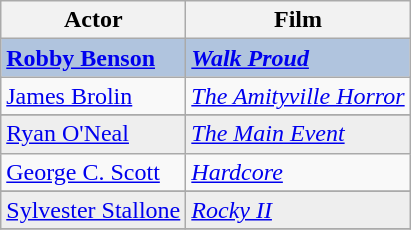<table class="wikitable sortable plainrowheaders">
<tr>
<th>Actor</th>
<th>Film</th>
</tr>
<tr style="background:#B0C4DE">
<td><strong><a href='#'>Robby Benson</a></strong></td>
<td><strong><em><a href='#'>Walk Proud</a></em></strong></td>
</tr>
<tr>
<td><a href='#'>James Brolin</a></td>
<td><em><a href='#'>The Amityville Horror</a></em></td>
</tr>
<tr>
</tr>
<tr style="background:#eee;">
<td><a href='#'>Ryan O'Neal</a></td>
<td><em><a href='#'>The Main Event</a></em></td>
</tr>
<tr>
<td><a href='#'>George C. Scott</a></td>
<td><em><a href='#'>Hardcore</a></em></td>
</tr>
<tr>
</tr>
<tr style="background:#eee;">
<td><a href='#'>Sylvester Stallone</a></td>
<td><em><a href='#'>Rocky II</a></em></td>
</tr>
<tr>
</tr>
</table>
